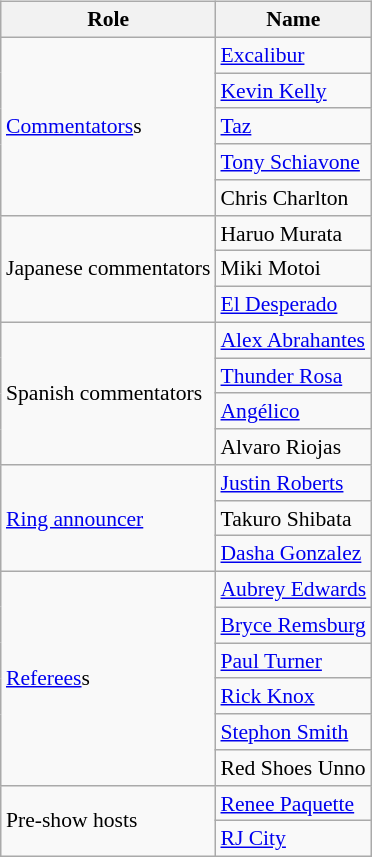<table class=wikitable style="font-size:90%; margin: 0.5em 0 0.5em 1em; float: right; clear: right;">
<tr>
<th>Role</th>
<th>Name</th>
</tr>
<tr>
<td rowspan=5><a href='#'>Commentators</a>s</td>
<td><a href='#'>Excalibur</a> </td>
</tr>
<tr>
<td><a href='#'>Kevin Kelly</a> </td>
</tr>
<tr>
<td><a href='#'>Taz</a> </td>
</tr>
<tr>
<td><a href='#'>Tony Schiavone</a> </td>
</tr>
<tr>
<td>Chris Charlton </td>
</tr>
<tr>
<td rowspan=3>Japanese commentators</td>
<td>Haruo Murata</td>
</tr>
<tr>
<td>Miki Motoi</td>
</tr>
<tr>
<td><a href='#'>El Desperado</a></td>
</tr>
<tr>
<td rowspan=4>Spanish commentators</td>
<td><a href='#'>Alex Abrahantes</a></td>
</tr>
<tr>
<td><a href='#'>Thunder Rosa</a></td>
</tr>
<tr>
<td><a href='#'>Angélico</a></td>
</tr>
<tr>
<td>Alvaro Riojas</td>
</tr>
<tr>
<td rowspan=3><a href='#'>Ring announcer</a></td>
<td><a href='#'>Justin Roberts</a></td>
</tr>
<tr>
<td>Takuro Shibata</td>
</tr>
<tr>
<td><a href='#'>Dasha Gonzalez</a> </td>
</tr>
<tr>
<td rowspan=6><a href='#'>Referees</a>s</td>
<td><a href='#'>Aubrey Edwards</a></td>
</tr>
<tr>
<td><a href='#'>Bryce Remsburg</a></td>
</tr>
<tr>
<td><a href='#'>Paul Turner</a></td>
</tr>
<tr>
<td><a href='#'>Rick Knox</a></td>
</tr>
<tr>
<td><a href='#'>Stephon Smith</a></td>
</tr>
<tr>
<td>Red Shoes Unno</td>
</tr>
<tr>
<td rowspan=2>Pre-show hosts</td>
<td><a href='#'>Renee Paquette</a></td>
</tr>
<tr>
<td><a href='#'>RJ City</a></td>
</tr>
</table>
